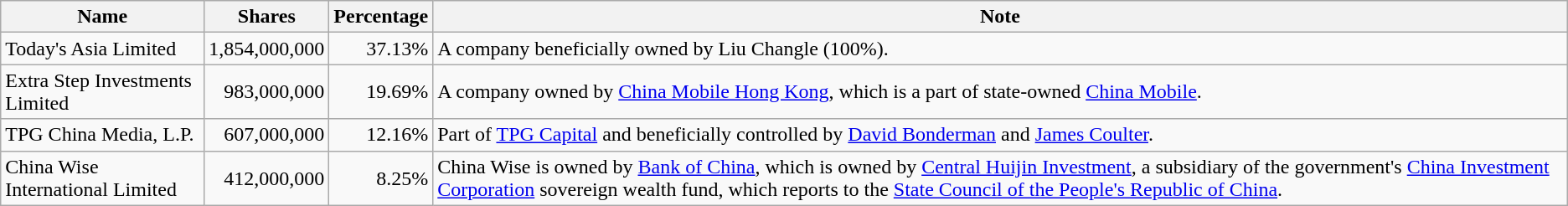<table class="wikitable">
<tr>
<th>Name</th>
<th>Shares</th>
<th>Percentage</th>
<th>Note</th>
</tr>
<tr>
<td>Today's Asia Limited</td>
<td style="text-align: right;">1,854,000,000</td>
<td style="text-align: right;">37.13%</td>
<td>A company beneficially owned by Liu Changle (100%).</td>
</tr>
<tr>
<td>Extra Step Investments Limited</td>
<td style="text-align: right;">983,000,000</td>
<td style="text-align: right;">19.69%</td>
<td>A company owned by <a href='#'>China Mobile Hong Kong</a>, which is a part of state-owned <a href='#'>China Mobile</a>.</td>
</tr>
<tr>
<td>TPG China Media, L.P.</td>
<td style="text-align: right;">607,000,000</td>
<td style="text-align: right;">12.16%</td>
<td>Part of <a href='#'>TPG Capital</a> and beneficially controlled by <a href='#'>David Bonderman</a> and <a href='#'>James Coulter</a>.</td>
</tr>
<tr>
<td>China Wise International Limited</td>
<td style="text-align: right;">412,000,000</td>
<td style="text-align: right;">8.25%</td>
<td>China Wise is owned by <a href='#'>Bank of China</a>, which is owned by <a href='#'>Central Huijin Investment</a>, a subsidiary of the government's <a href='#'>China Investment Corporation</a> sovereign wealth fund, which reports to the <a href='#'>State Council of the People's Republic of China</a>.</td>
</tr>
</table>
